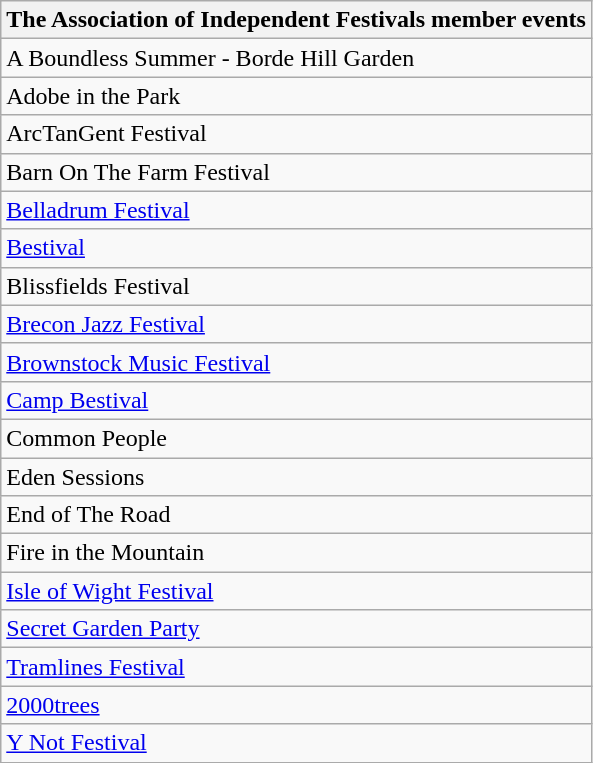<table class="wikitable">
<tr>
<th>The Association of Independent Festivals member events</th>
</tr>
<tr>
<td>A Boundless Summer - Borde Hill Garden</td>
</tr>
<tr>
<td>Adobe in the Park</td>
</tr>
<tr>
<td>ArcTanGent Festival</td>
</tr>
<tr>
<td>Barn On The Farm Festival</td>
</tr>
<tr>
<td><a href='#'>Belladrum Festival</a></td>
</tr>
<tr>
<td><a href='#'>Bestival</a></td>
</tr>
<tr>
<td>Blissfields Festival</td>
</tr>
<tr>
<td><a href='#'>Brecon Jazz Festival</a></td>
</tr>
<tr>
<td><a href='#'>Brownstock Music Festival</a></td>
</tr>
<tr>
<td><a href='#'>Camp Bestival</a></td>
</tr>
<tr>
<td>Common People</td>
</tr>
<tr>
<td>Eden Sessions</td>
</tr>
<tr>
<td>End of The Road</td>
</tr>
<tr>
<td>Fire in the Mountain</td>
</tr>
<tr>
<td><a href='#'>Isle of Wight Festival</a></td>
</tr>
<tr>
<td><a href='#'>Secret Garden Party</a></td>
</tr>
<tr>
<td><a href='#'>Tramlines Festival</a></td>
</tr>
<tr>
<td><a href='#'>2000trees</a></td>
</tr>
<tr>
<td><a href='#'>Y Not Festival</a></td>
</tr>
</table>
